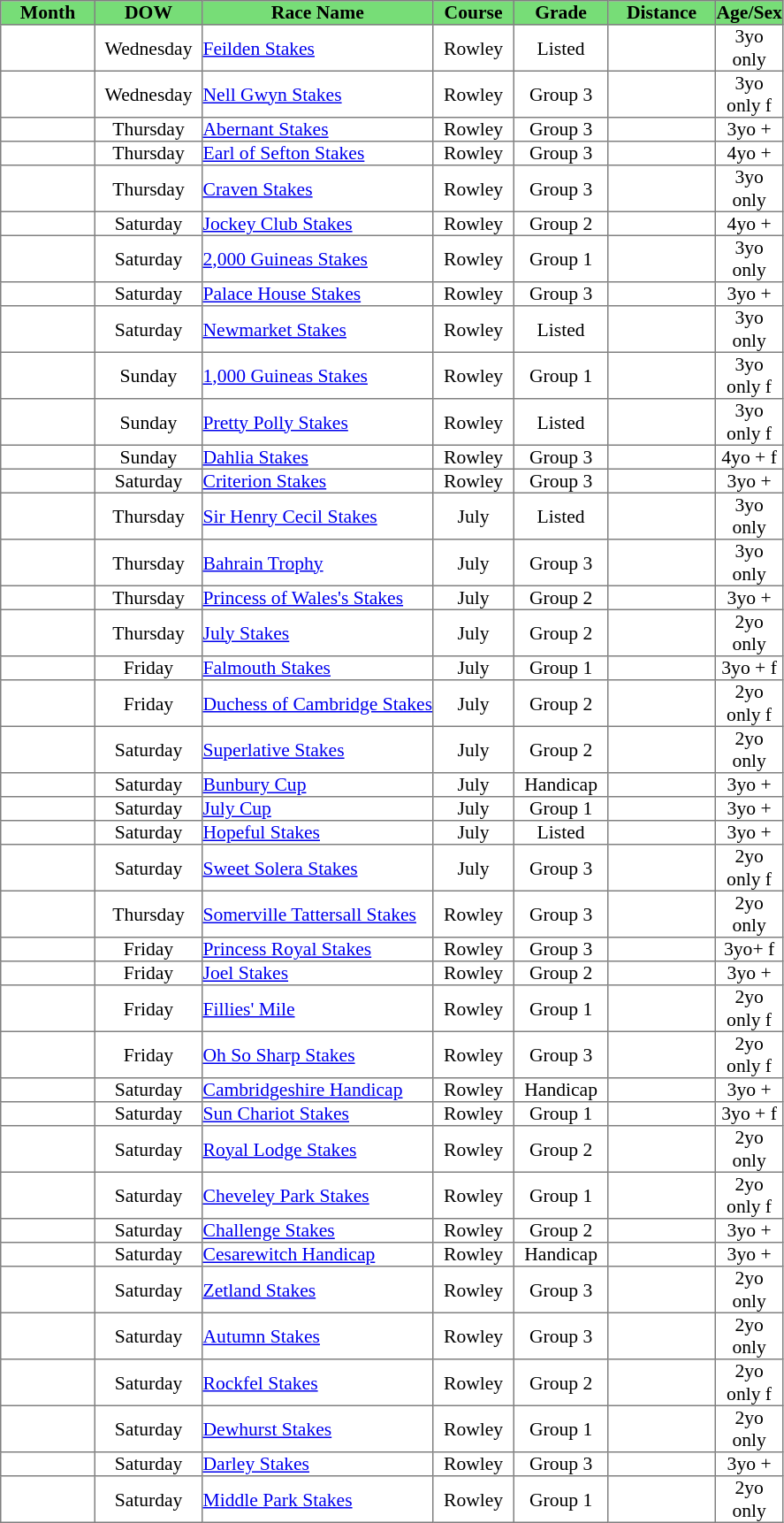<table class = "sortable" | border="1" cellpadding="0" style="border-collapse: collapse; font-size:90%">
<tr bgcolor="#77dd77" align="center">
<th style="width:70px">Month</th>
<th style="width:80px">DOW</th>
<th>Race Name</th>
<th style="width:60px">Course</th>
<th style="width:70px"><strong>Grade</strong></th>
<th style="width:80px">Distance</th>
<th style="width:50px">Age/Sex</th>
</tr>
<tr>
<td style="text-align:center"></td>
<td style="text-align:center">Wednesday</td>
<td><a href='#'>Feilden Stakes</a></td>
<td style="text-align:center">Rowley</td>
<td style="text-align:center">Listed</td>
<td style="text-align:center"></td>
<td style="text-align:center">3yo only</td>
</tr>
<tr>
<td style="text-align:center"></td>
<td style="text-align:center">Wednesday</td>
<td><a href='#'>Nell Gwyn Stakes</a></td>
<td style="text-align:center">Rowley</td>
<td style="text-align:center">Group 3</td>
<td style="text-align:center"></td>
<td style="text-align:center">3yo only f</td>
</tr>
<tr>
<td style="text-align:center"></td>
<td style="text-align:center">Thursday</td>
<td><a href='#'>Abernant Stakes</a></td>
<td style="text-align:center">Rowley</td>
<td style="text-align:center">Group 3</td>
<td style="text-align:center"></td>
<td style="text-align:center">3yo +</td>
</tr>
<tr>
<td style="text-align:center"></td>
<td style="text-align:center">Thursday</td>
<td><a href='#'>Earl of Sefton Stakes</a></td>
<td style="text-align:center">Rowley</td>
<td style="text-align:center">Group 3</td>
<td style="text-align:center"></td>
<td style="text-align:center">4yo +</td>
</tr>
<tr>
<td style="text-align:center"></td>
<td style="text-align:center">Thursday</td>
<td><a href='#'>Craven Stakes</a></td>
<td style="text-align:center">Rowley</td>
<td style="text-align:center">Group 3</td>
<td style="text-align:center"></td>
<td style="text-align:center">3yo only</td>
</tr>
<tr>
<td style="text-align:center"></td>
<td style="text-align:center">Saturday</td>
<td><a href='#'>Jockey Club Stakes</a></td>
<td style="text-align:center">Rowley</td>
<td style="text-align:center">Group 2</td>
<td style="text-align:center"></td>
<td style="text-align:center">4yo +</td>
</tr>
<tr>
<td style="text-align:center"></td>
<td style="text-align:center">Saturday</td>
<td><a href='#'>2,000 Guineas Stakes</a></td>
<td style="text-align:center">Rowley</td>
<td style="text-align:center">Group 1</td>
<td style="text-align:center"></td>
<td style="text-align:center">3yo only</td>
</tr>
<tr>
<td style="text-align:center"></td>
<td style="text-align:center">Saturday</td>
<td><a href='#'>Palace House Stakes</a></td>
<td style="text-align:center">Rowley</td>
<td style="text-align:center">Group 3</td>
<td style="text-align:center"></td>
<td style="text-align:center">3yo +</td>
</tr>
<tr>
<td style="text-align:center"></td>
<td style="text-align:center">Saturday</td>
<td><a href='#'>Newmarket Stakes</a></td>
<td style="text-align:center">Rowley</td>
<td style="text-align:center">Listed</td>
<td style="text-align:center"></td>
<td style="text-align:center">3yo only</td>
</tr>
<tr>
<td style="text-align:center"></td>
<td style="text-align:center">Sunday</td>
<td><a href='#'>1,000 Guineas Stakes</a></td>
<td style="text-align:center">Rowley</td>
<td style="text-align:center">Group 1</td>
<td style="text-align:center"></td>
<td style="text-align:center">3yo only f</td>
</tr>
<tr>
<td style="text-align:center"></td>
<td style="text-align:center">Sunday</td>
<td><a href='#'>Pretty Polly Stakes</a></td>
<td style="text-align:center">Rowley</td>
<td style="text-align:center">Listed</td>
<td style="text-align:center"></td>
<td style="text-align:center">3yo only f</td>
</tr>
<tr>
<td style="text-align:center"></td>
<td style="text-align:center">Sunday</td>
<td><a href='#'>Dahlia Stakes</a></td>
<td style="text-align:center">Rowley</td>
<td style="text-align:center">Group 3</td>
<td style="text-align:center"></td>
<td style="text-align:center">4yo + f</td>
</tr>
<tr>
<td style="text-align:center"></td>
<td style="text-align:center">Saturday</td>
<td><a href='#'>Criterion Stakes</a></td>
<td style="text-align:center">Rowley</td>
<td style="text-align:center">Group 3</td>
<td style="text-align:center"></td>
<td style="text-align:center">3yo +</td>
</tr>
<tr>
<td style="text-align:center"></td>
<td style="text-align:center">Thursday</td>
<td><a href='#'>Sir Henry Cecil Stakes</a></td>
<td style="text-align:center">July</td>
<td style="text-align:center">Listed</td>
<td style="text-align:center"></td>
<td style="text-align:center">3yo only</td>
</tr>
<tr>
<td style="text-align:center"></td>
<td style="text-align:center">Thursday</td>
<td><a href='#'>Bahrain Trophy</a></td>
<td style="text-align:center">July</td>
<td style="text-align:center">Group 3</td>
<td style="text-align:center"></td>
<td style="text-align:center">3yo only</td>
</tr>
<tr>
<td style="text-align:center"></td>
<td style="text-align:center">Thursday</td>
<td><a href='#'>Princess of Wales's Stakes</a></td>
<td style="text-align:center">July</td>
<td style="text-align:center">Group 2</td>
<td style="text-align:center"></td>
<td style="text-align:center">3yo +</td>
</tr>
<tr>
<td style="text-align:center"></td>
<td style="text-align:center">Thursday</td>
<td><a href='#'>July Stakes</a></td>
<td style="text-align:center">July</td>
<td style="text-align:center">Group 2</td>
<td style="text-align:center"></td>
<td style="text-align:center">2yo only</td>
</tr>
<tr>
<td style="text-align:center"></td>
<td style="text-align:center">Friday</td>
<td><a href='#'>Falmouth Stakes</a></td>
<td style="text-align:center">July</td>
<td style="text-align:center">Group 1</td>
<td style="text-align:center"></td>
<td style="text-align:center">3yo + f</td>
</tr>
<tr>
<td style="text-align:center"></td>
<td style="text-align:center">Friday</td>
<td><a href='#'>Duchess of Cambridge Stakes</a></td>
<td style="text-align:center">July</td>
<td style="text-align:center">Group 2</td>
<td style="text-align:center"></td>
<td style="text-align:center">2yo only f</td>
</tr>
<tr>
<td style="text-align:center"></td>
<td style="text-align:center">Saturday</td>
<td><a href='#'>Superlative Stakes</a></td>
<td style="text-align:center">July</td>
<td style="text-align:center">Group 2</td>
<td style="text-align:center"></td>
<td style="text-align:center">2yo only</td>
</tr>
<tr>
<td style="text-align:center"></td>
<td style="text-align:center">Saturday</td>
<td><a href='#'>Bunbury Cup</a></td>
<td style="text-align:center">July</td>
<td style="text-align:center">Handicap</td>
<td style="text-align:center"></td>
<td style="text-align:center">3yo +</td>
</tr>
<tr>
<td style="text-align:center"></td>
<td style="text-align:center">Saturday</td>
<td><a href='#'>July Cup</a></td>
<td style="text-align:center">July</td>
<td style="text-align:center">Group 1</td>
<td style="text-align:center"></td>
<td style="text-align:center">3yo +</td>
</tr>
<tr>
<td style="text-align:center"></td>
<td style="text-align:center">Saturday</td>
<td><a href='#'>Hopeful Stakes</a></td>
<td style="text-align:center">July</td>
<td style="text-align:center">Listed</td>
<td style="text-align:center"></td>
<td style="text-align:center">3yo +</td>
</tr>
<tr>
<td style="text-align:center"></td>
<td style="text-align:center">Saturday</td>
<td><a href='#'>Sweet Solera Stakes</a></td>
<td style="text-align:center">July</td>
<td style="text-align:center">Group 3</td>
<td style="text-align:center"></td>
<td style="text-align:center">2yo only f</td>
</tr>
<tr>
<td style="text-align:center"></td>
<td style="text-align:center">Thursday</td>
<td><a href='#'>Somerville Tattersall Stakes</a></td>
<td style="text-align:center">Rowley</td>
<td style="text-align:center">Group 3</td>
<td style="text-align:center"></td>
<td style="text-align:center">2yo only</td>
</tr>
<tr>
<td style="text-align:center"></td>
<td style="text-align:center">Friday</td>
<td><a href='#'>Princess Royal Stakes</a></td>
<td style="text-align:center">Rowley</td>
<td style="text-align:center">Group 3</td>
<td style="text-align:center"></td>
<td style="text-align:center">3yo+ f</td>
</tr>
<tr>
<td style="text-align:center"></td>
<td style="text-align:center">Friday</td>
<td><a href='#'>Joel Stakes</a></td>
<td style="text-align:center">Rowley</td>
<td style="text-align:center">Group 2</td>
<td style="text-align:center"></td>
<td style="text-align:center">3yo +</td>
</tr>
<tr>
<td style="text-align:center"></td>
<td style="text-align:center">Friday</td>
<td><a href='#'>Fillies' Mile</a></td>
<td style="text-align:center">Rowley</td>
<td style="text-align:center">Group 1</td>
<td style="text-align:center"></td>
<td style="text-align:center">2yo only f</td>
</tr>
<tr>
<td style="text-align:center"></td>
<td style="text-align:center">Friday</td>
<td><a href='#'>Oh So Sharp Stakes</a></td>
<td style="text-align:center">Rowley</td>
<td style="text-align:center">Group 3</td>
<td style="text-align:center"></td>
<td style="text-align:center">2yo only f</td>
</tr>
<tr>
<td style="text-align:center"></td>
<td style="text-align:center">Saturday</td>
<td><a href='#'>Cambridgeshire Handicap</a></td>
<td style="text-align:center">Rowley</td>
<td style="text-align:center">Handicap</td>
<td style="text-align:center"></td>
<td style="text-align:center">3yo +</td>
</tr>
<tr>
<td style="text-align:center"></td>
<td style="text-align:center">Saturday</td>
<td><a href='#'>Sun Chariot Stakes</a></td>
<td style="text-align:center">Rowley</td>
<td style="text-align:center">Group 1</td>
<td style="text-align:center"></td>
<td style="text-align:center">3yo + f</td>
</tr>
<tr>
<td style="text-align:center"></td>
<td style="text-align:center">Saturday</td>
<td><a href='#'>Royal Lodge Stakes</a></td>
<td style="text-align:center">Rowley</td>
<td style="text-align:center">Group 2</td>
<td style="text-align:center"></td>
<td style="text-align:center">2yo only</td>
</tr>
<tr>
<td style="text-align:center"></td>
<td style="text-align:center">Saturday</td>
<td><a href='#'>Cheveley Park Stakes</a></td>
<td style="text-align:center">Rowley</td>
<td style="text-align:center">Group 1</td>
<td style="text-align:center"></td>
<td style="text-align:center">2yo only f</td>
</tr>
<tr>
<td style="text-align:center"></td>
<td style="text-align:center">Saturday</td>
<td><a href='#'>Challenge Stakes</a></td>
<td style="text-align:center">Rowley</td>
<td style="text-align:center">Group 2</td>
<td style="text-align:center"></td>
<td style="text-align:center">3yo +</td>
</tr>
<tr>
<td style="text-align:center"></td>
<td style="text-align:center">Saturday</td>
<td><a href='#'>Cesarewitch Handicap</a></td>
<td style="text-align:center">Rowley</td>
<td style="text-align:center">Handicap</td>
<td style="text-align:center"></td>
<td style="text-align:center">3yo +</td>
</tr>
<tr>
<td style="text-align:center"></td>
<td style="text-align:center">Saturday</td>
<td><a href='#'>Zetland Stakes</a></td>
<td style="text-align:center">Rowley</td>
<td style="text-align:center">Group 3</td>
<td style="text-align:center"></td>
<td style="text-align:center">2yo only</td>
</tr>
<tr>
<td style="text-align:center"></td>
<td style="text-align:center">Saturday</td>
<td><a href='#'>Autumn Stakes</a></td>
<td style="text-align:center">Rowley</td>
<td style="text-align:center">Group 3</td>
<td style="text-align:center"></td>
<td style="text-align:center">2yo only</td>
</tr>
<tr>
<td style="text-align:center"></td>
<td style="text-align:center">Saturday</td>
<td><a href='#'>Rockfel Stakes</a></td>
<td style="text-align:center">Rowley</td>
<td style="text-align:center">Group 2</td>
<td style="text-align:center"></td>
<td style="text-align:center">2yo only f</td>
</tr>
<tr>
<td style="text-align:center"></td>
<td style="text-align:center">Saturday</td>
<td><a href='#'>Dewhurst Stakes</a></td>
<td style="text-align:center">Rowley</td>
<td style="text-align:center">Group 1</td>
<td style="text-align:center"></td>
<td style="text-align:center">2yo only</td>
</tr>
<tr>
<td style="text-align:center"></td>
<td style="text-align:center">Saturday</td>
<td><a href='#'>Darley Stakes</a></td>
<td style="text-align:center">Rowley</td>
<td style="text-align:center">Group 3</td>
<td style="text-align:center"></td>
<td style="text-align:center">3yo +</td>
</tr>
<tr>
<td style="text-align:center"></td>
<td style="text-align:center">Saturday</td>
<td><a href='#'>Middle Park Stakes</a></td>
<td style="text-align:center">Rowley</td>
<td style="text-align:center">Group 1</td>
<td style="text-align:center"></td>
<td style="text-align:center">2yo only</td>
</tr>
</table>
